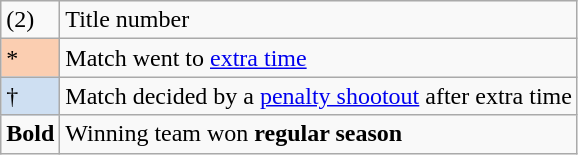<table class="wikitable">
<tr>
<td>(2)</td>
<td>Title number</td>
</tr>
<tr>
<td style="background-color:#FBCEB1">*</td>
<td>Match went to <a href='#'>extra time</a></td>
</tr>
<tr>
<td style="background-color:#cedff2">†</td>
<td>Match decided by a <a href='#'>penalty shootout</a> after extra time</td>
</tr>
<tr>
<td><strong>Bold</strong></td>
<td>Winning team won <strong>regular season</strong></td>
</tr>
</table>
